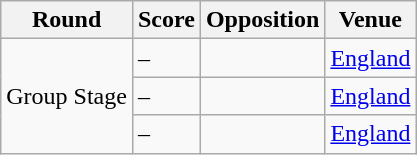<table class="wikitable">
<tr>
<th>Round</th>
<th>Score</th>
<th>Opposition</th>
<th>Venue</th>
</tr>
<tr>
<td rowspan="3">Group Stage</td>
<td>–</td>
<td></td>
<td><a href='#'>England</a></td>
</tr>
<tr>
<td>–</td>
<td></td>
<td><a href='#'>England</a></td>
</tr>
<tr>
<td>–</td>
<td></td>
<td><a href='#'>England</a></td>
</tr>
</table>
